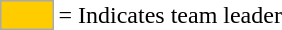<table>
<tr>
<td style="background:#fc0; border:1px solid #aaa; width:2em;"></td>
<td>= Indicates team leader</td>
</tr>
</table>
